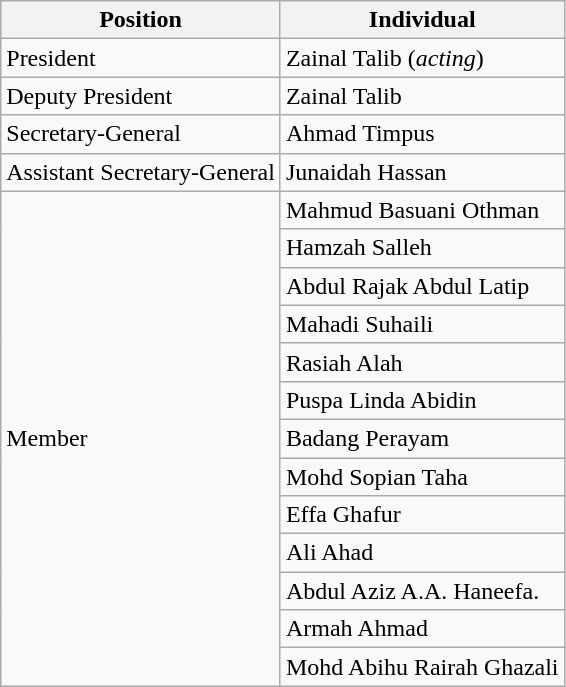<table class="wikitable">
<tr>
<th>Position</th>
<th>Individual</th>
</tr>
<tr>
<td>President</td>
<td>Zainal Talib (<em>acting</em>)</td>
</tr>
<tr>
<td>Deputy President</td>
<td>Zainal Talib</td>
</tr>
<tr>
<td>Secretary-General</td>
<td>Ahmad Timpus</td>
</tr>
<tr>
<td>Assistant Secretary-General</td>
<td>Junaidah Hassan</td>
</tr>
<tr>
<td rowspan="13">Member</td>
<td>Mahmud Basuani Othman</td>
</tr>
<tr>
<td>Hamzah Salleh</td>
</tr>
<tr>
<td>Abdul Rajak Abdul Latip</td>
</tr>
<tr>
<td>Mahadi Suhaili</td>
</tr>
<tr>
<td>Rasiah Alah</td>
</tr>
<tr>
<td>Puspa Linda Abidin</td>
</tr>
<tr>
<td>Badang Perayam</td>
</tr>
<tr>
<td>Mohd Sopian Taha</td>
</tr>
<tr>
<td>Effa Ghafur</td>
</tr>
<tr>
<td>Ali Ahad</td>
</tr>
<tr>
<td>Abdul Aziz A.A. Haneefa.</td>
</tr>
<tr>
<td>Armah Ahmad</td>
</tr>
<tr>
<td>Mohd Abihu Rairah Ghazali</td>
</tr>
</table>
